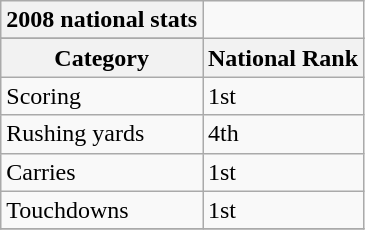<table class="wikitable collapsible collapsed">
<tr>
<th>2008 national stats</th>
</tr>
<tr>
</tr>
<tr>
<th>Category</th>
<th>National Rank</th>
</tr>
<tr>
<td>Scoring</td>
<td>1st</td>
</tr>
<tr>
<td>Rushing yards</td>
<td>4th</td>
</tr>
<tr>
<td>Carries</td>
<td>1st</td>
</tr>
<tr>
<td>Touchdowns</td>
<td>1st</td>
</tr>
<tr>
</tr>
</table>
